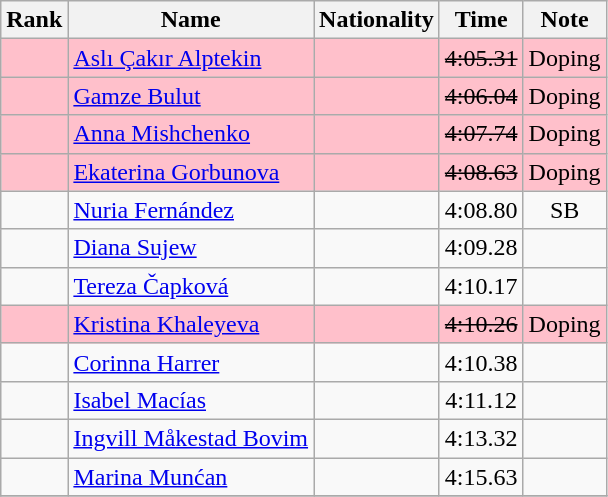<table class="wikitable sortable" style="text-align:center">
<tr>
<th>Rank</th>
<th>Name</th>
<th>Nationality</th>
<th>Time</th>
<th>Note</th>
</tr>
<tr bgcolor=pink>
<td></td>
<td align="left"><a href='#'>Aslı Çakır Alptekin</a></td>
<td align=left></td>
<td><s>4:05.31 </s></td>
<td>Doping</td>
</tr>
<tr bgcolor=pink>
<td></td>
<td align="left"><a href='#'>Gamze Bulut</a></td>
<td align=left></td>
<td><s>4:06.04</s></td>
<td>Doping</td>
</tr>
<tr bgcolor=pink>
<td></td>
<td align="left"><a href='#'>Anna Mishchenko</a></td>
<td align=left></td>
<td><s>4:07.74</s></td>
<td>Doping</td>
</tr>
<tr bgcolor=pink>
<td></td>
<td align="left"><a href='#'>Ekaterina Gorbunova</a></td>
<td align=left></td>
<td><s>4:08.63</s></td>
<td>Doping</td>
</tr>
<tr>
<td></td>
<td align="left"><a href='#'>Nuria Fernández</a></td>
<td align=left></td>
<td>4:08.80</td>
<td>SB</td>
</tr>
<tr>
<td></td>
<td align="left"><a href='#'>Diana Sujew</a></td>
<td align=left></td>
<td>4:09.28</td>
<td></td>
</tr>
<tr>
<td></td>
<td align="left"><a href='#'>Tereza Čapková</a></td>
<td align=left></td>
<td>4:10.17</td>
<td></td>
</tr>
<tr bgcolor=pink>
<td></td>
<td align="left"><a href='#'>Kristina Khaleyeva</a></td>
<td align=left></td>
<td><s>4:10.26</s></td>
<td>Doping</td>
</tr>
<tr>
<td></td>
<td align="left"><a href='#'>Corinna Harrer</a></td>
<td align=left></td>
<td>4:10.38</td>
<td></td>
</tr>
<tr>
<td></td>
<td align="left"><a href='#'>Isabel Macías</a></td>
<td align=left></td>
<td>4:11.12</td>
<td></td>
</tr>
<tr>
<td></td>
<td align="left"><a href='#'>Ingvill Måkestad Bovim</a></td>
<td align=left></td>
<td>4:13.32</td>
<td></td>
</tr>
<tr>
<td></td>
<td align="left"><a href='#'>Marina Munćan</a></td>
<td align=left></td>
<td>4:15.63</td>
<td></td>
</tr>
<tr>
</tr>
</table>
